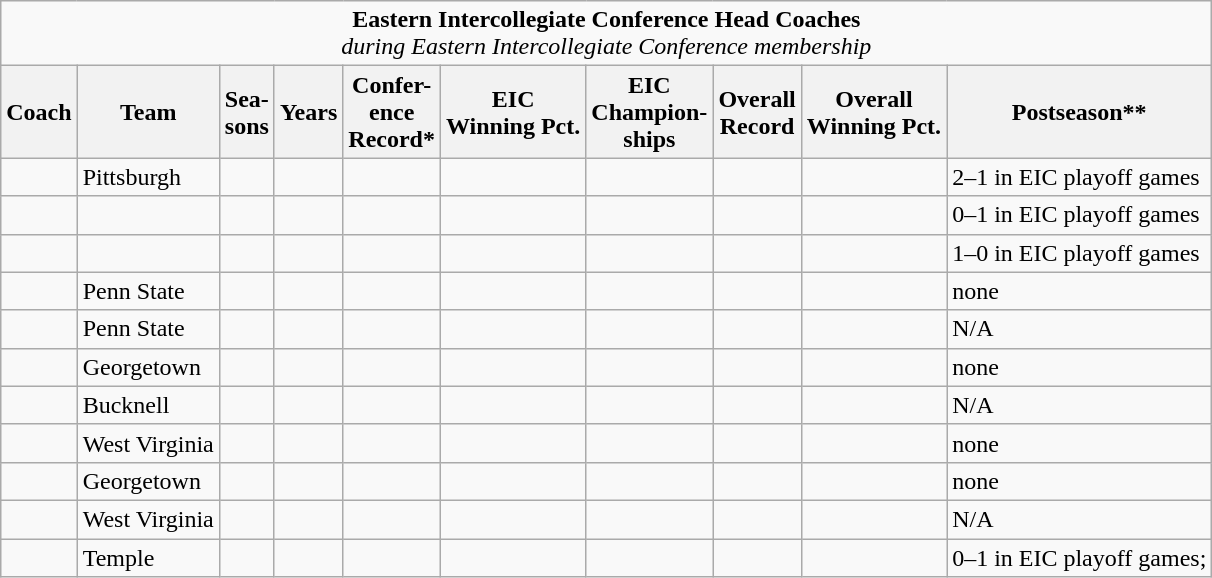<table class="wikitable">
<tr>
<td colspan="10" style="text-align:center;"><strong>Eastern Intercollegiate Conference Head Coaches</strong><br><em>during Eastern Intercollegiate Conference membership</em></td>
</tr>
<tr>
<th>Coach</th>
<th>Team</th>
<th>Sea-<br>sons</th>
<th>Years</th>
<th>Confer-<br>ence<br>Record*</th>
<th>EIC<br>Winning Pct.</th>
<th>EIC<br>Champion-<br>ships</th>
<th>Overall<br>Record</th>
<th>Overall<br>Winning Pct.</th>
<th>Postseason**</th>
</tr>
<tr>
<td></td>
<td>Pittsburgh</td>
<td></td>
<td></td>
<td></td>
<td></td>
<td></td>
<td></td>
<td></td>
<td>2–1 in EIC playoff games</td>
</tr>
<tr>
<td></td>
<td></td>
<td></td>
<td></td>
<td></td>
<td></td>
<td></td>
<td></td>
<td></td>
<td>0–1 in EIC playoff games</td>
</tr>
<tr>
<td></td>
<td></td>
<td></td>
<td></td>
<td></td>
<td></td>
<td></td>
<td></td>
<td></td>
<td>1–0 in EIC playoff games</td>
</tr>
<tr>
<td></td>
<td>Penn State</td>
<td></td>
<td></td>
<td></td>
<td></td>
<td></td>
<td></td>
<td></td>
<td>none</td>
</tr>
<tr>
<td></td>
<td>Penn State</td>
<td></td>
<td></td>
<td></td>
<td></td>
<td></td>
<td></td>
<td></td>
<td>N/A</td>
</tr>
<tr>
<td></td>
<td>Georgetown</td>
<td></td>
<td></td>
<td></td>
<td></td>
<td></td>
<td></td>
<td></td>
<td>none</td>
</tr>
<tr>
<td></td>
<td>Bucknell</td>
<td></td>
<td></td>
<td></td>
<td></td>
<td></td>
<td></td>
<td></td>
<td>N/A</td>
</tr>
<tr>
<td></td>
<td>West Virginia</td>
<td></td>
<td></td>
<td></td>
<td></td>
<td></td>
<td></td>
<td></td>
<td>none</td>
</tr>
<tr>
<td></td>
<td>Georgetown</td>
<td></td>
<td></td>
<td></td>
<td></td>
<td></td>
<td></td>
<td></td>
<td>none</td>
</tr>
<tr>
<td></td>
<td>West Virginia</td>
<td></td>
<td></td>
<td></td>
<td></td>
<td></td>
<td></td>
<td></td>
<td>N/A</td>
</tr>
<tr>
<td></td>
<td>Temple</td>
<td></td>
<td></td>
<td></td>
<td></td>
<td></td>
<td></td>
<td></td>
<td>0–1 in EIC playoff games;<br></td>
</tr>
</table>
